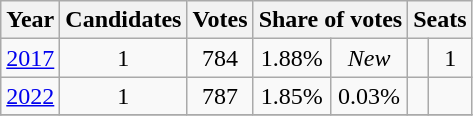<table class="wikitable" style="text-align:center">
<tr>
<th>Year</th>
<th>Candidates</th>
<th>Votes</th>
<th colspan=2>Share of votes</th>
<th colspan=2>Seats</th>
</tr>
<tr>
<td align="center"><a href='#'>2017</a></td>
<td align="center">1</td>
<td align="center">784</td>
<td align="center">1.88%</td>
<td align="center"><em>New</em></td>
<td></td>
<td align="center">1</td>
</tr>
<tr>
<td align="center"><a href='#'>2022</a></td>
<td align="center">1</td>
<td align="center">787</td>
<td align="center">1.85%</td>
<td align="center">0.03%</td>
<td></td>
<td align="center"></td>
</tr>
<tr>
</tr>
</table>
